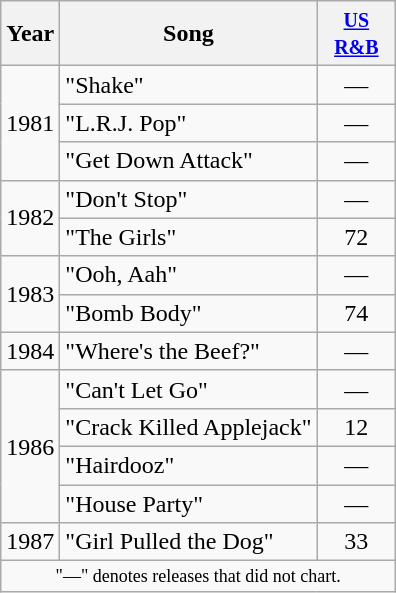<table class="wikitable">
<tr>
<th>Year</th>
<th>Song</th>
<th style="width:45px;"><small><a href='#'>US R&B</a></small><br></th>
</tr>
<tr>
<td rowspan="3">1981</td>
<td>"Shake"</td>
<td align=center>—</td>
</tr>
<tr>
<td>"L.R.J. Pop"</td>
<td align=center>—</td>
</tr>
<tr>
<td>"Get Down Attack"</td>
<td align=center>—</td>
</tr>
<tr>
<td rowspan="2">1982</td>
<td>"Don't Stop"</td>
<td align=center>—</td>
</tr>
<tr>
<td>"The Girls"</td>
<td align=center>72</td>
</tr>
<tr>
<td rowspan="2">1983</td>
<td>"Ooh, Aah"</td>
<td align=center>—</td>
</tr>
<tr>
<td>"Bomb Body"</td>
<td align=center>74</td>
</tr>
<tr>
<td rowspan="1">1984</td>
<td>"Where's the Beef?"</td>
<td align=center>—</td>
</tr>
<tr>
<td rowspan="4">1986</td>
<td>"Can't Let Go"</td>
<td align=center>—</td>
</tr>
<tr>
<td>"Crack Killed Applejack"</td>
<td align=center>12</td>
</tr>
<tr>
<td>"Hairdooz"</td>
<td align=center>—</td>
</tr>
<tr>
<td>"House Party"</td>
<td align=center>—</td>
</tr>
<tr>
<td rowspan="1">1987</td>
<td>"Girl Pulled the Dog"</td>
<td align=center>33</td>
</tr>
<tr>
<td colspan="6" style="text-align:center; font-size:9pt;">"—" denotes releases that did not chart.</td>
</tr>
</table>
